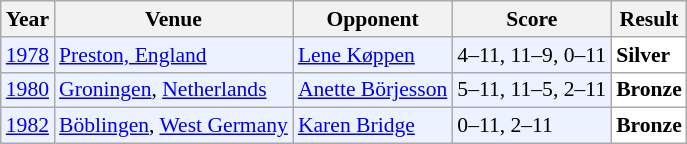<table class="sortable wikitable" style="font-size: 90%;">
<tr>
<th>Year</th>
<th>Venue</th>
<th>Opponent</th>
<th>Score</th>
<th>Result</th>
</tr>
<tr style="background:#ECF2FF">
<td align="center"><a href='#'>1978</a></td>
<td align="left"><a href='#'>Preston, England</a></td>
<td align="left"> <a href='#'>Lene Køppen</a></td>
<td align="left">4–11, 11–9, 0–11</td>
<td style="text-align:left; background: white"> <strong>Silver</strong></td>
</tr>
<tr style="background:#ECF2FF">
<td align="center"><a href='#'>1980</a></td>
<td align="left"><a href='#'>Groningen</a>, <a href='#'>Netherlands</a></td>
<td align="left"> <a href='#'>Anette Börjesson</a></td>
<td align="left">5–11, 11–5, 2–11</td>
<td style="text-align:left; background:white"> <strong>Bronze</strong></td>
</tr>
<tr style="background:#ECF2FF">
<td align="center"><a href='#'>1982</a></td>
<td align="left"><a href='#'>Böblingen</a>, <a href='#'>West Germany</a></td>
<td align="left"> <a href='#'>Karen Bridge</a></td>
<td align="left">0–11, 2–11</td>
<td style="text-align:left; background:white"> <strong>Bronze</strong></td>
</tr>
</table>
